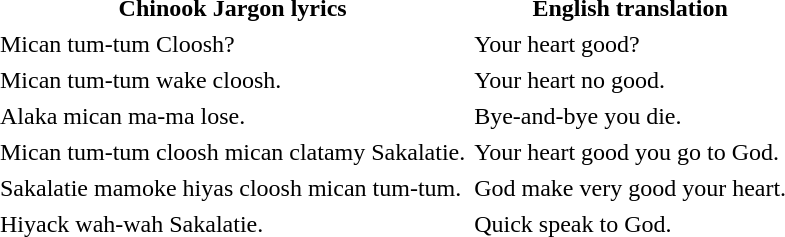<table cellpadding=2 style="background:transparent;">
<tr>
<th>Chinook Jargon lyrics</th>
<th>English translation</th>
</tr>
<tr>
<td>Mican tum-tum Cloosh?</td>
<td>Your heart good?</td>
</tr>
<tr>
<td>Mican tum-tum wake cloosh.</td>
<td>Your heart no good.</td>
</tr>
<tr>
<td>Alaka mican ma-ma lose.</td>
<td>Bye-and-bye you die.</td>
</tr>
<tr>
<td>Mican tum-tum cloosh mican clatamy Sakalatie.</td>
<td>Your heart good you go to God.</td>
</tr>
<tr>
<td>Sakalatie mamoke hiyas cloosh mican tum-tum.</td>
<td>God make very good your heart.</td>
</tr>
<tr>
<td>Hiyack wah-wah Sakalatie.</td>
<td>Quick speak to God.</td>
</tr>
<tr>
</tr>
</table>
